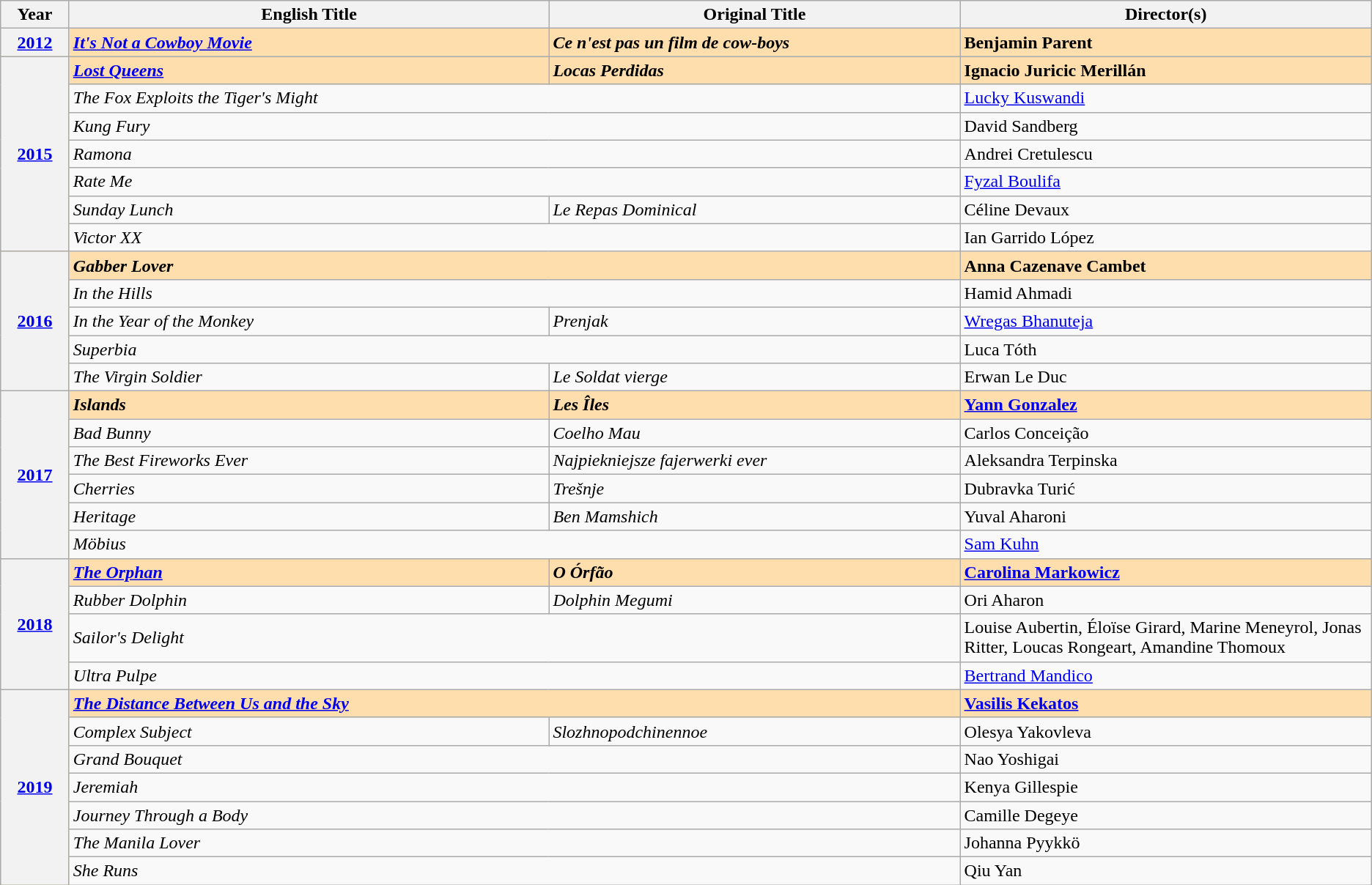<table class="wikitable">
<tr>
<th scope="col" style="width:5%">Year</th>
<th scope="col" style="width:35%">English Title</th>
<th scope="col" style="width:30%">Original Title</th>
<th scope="col" style="width:30%">Director(s)</th>
</tr>
<tr style="background:#FFDEAD;">
<th><a href='#'>2012</a><br></th>
<td><strong><em><a href='#'>It's Not a Cowboy Movie</a></em></strong></td>
<td><strong><em>Ce n'est pas un film de cow-boys</em></strong></td>
<td><strong>Benjamin Parent</strong></td>
</tr>
<tr style="background:#FFDEAD;">
<th rowspan="7"><a href='#'>2015</a><br></th>
<td><strong><em><a href='#'>Lost Queens</a></em></strong></td>
<td><strong><em>Locas Perdidas</em></strong></td>
<td><strong>Ignacio Juricic Merillán</strong></td>
</tr>
<tr>
<td colspan="2"><em>The Fox Exploits the Tiger's Might</em></td>
<td><a href='#'>Lucky Kuswandi</a></td>
</tr>
<tr>
<td colspan="2"><em>Kung Fury</em></td>
<td>David Sandberg</td>
</tr>
<tr>
<td colspan="2"><em>Ramona</em></td>
<td>Andrei Cretulescu</td>
</tr>
<tr>
<td colspan="2"><em>Rate Me</em></td>
<td><a href='#'>Fyzal Boulifa</a></td>
</tr>
<tr>
<td><em>Sunday Lunch</em></td>
<td><em>Le Repas Dominical</em></td>
<td>Céline Devaux</td>
</tr>
<tr>
<td colspan="2"><em>Victor XX</em></td>
<td>Ian Garrido López</td>
</tr>
<tr style="background:#FFDEAD;">
<th rowspan="5"><a href='#'>2016</a></th>
<td colspan="2"><strong><em>Gabber Lover</em></strong></td>
<td><strong>Anna Cazenave Cambet</strong></td>
</tr>
<tr>
<td colspan="2"><em>In the Hills</em></td>
<td>Hamid Ahmadi</td>
</tr>
<tr>
<td><em>In the Year of the Monkey</em></td>
<td><em>Prenjak</em></td>
<td><a href='#'>Wregas Bhanuteja</a></td>
</tr>
<tr>
<td colspan="2"><em>Superbia</em></td>
<td>Luca Tóth</td>
</tr>
<tr>
<td><em>The Virgin Soldier</em></td>
<td><em>Le Soldat vierge</em></td>
<td>Erwan Le Duc</td>
</tr>
<tr style="background:#FFDEAD;">
<th rowspan="6"><a href='#'>2017</a><br></th>
<td><strong><em>Islands</em></strong></td>
<td><strong><em>Les Îles</em></strong></td>
<td><strong><a href='#'>Yann Gonzalez</a></strong></td>
</tr>
<tr>
<td><em>Bad Bunny</em></td>
<td><em>Coelho Mau</em></td>
<td>Carlos Conceição</td>
</tr>
<tr>
<td><em>The Best Fireworks Ever</em></td>
<td><em>Najpiekniejsze fajerwerki ever</em></td>
<td>Aleksandra Terpinska</td>
</tr>
<tr>
<td><em>Cherries</em></td>
<td><em>Trešnje</em></td>
<td>Dubravka Turić</td>
</tr>
<tr>
<td><em>Heritage</em></td>
<td><em>Ben Mamshich</em></td>
<td>Yuval Aharoni</td>
</tr>
<tr>
<td colspan="2"><em>Möbius</em></td>
<td><a href='#'>Sam Kuhn</a></td>
</tr>
<tr style="background:#FFDEAD;">
<th rowspan="4"><a href='#'>2018</a></th>
<td><strong><em><a href='#'>The Orphan</a></em></strong></td>
<td><strong><em>O Órfão</em></strong></td>
<td><strong><a href='#'>Carolina Markowicz</a></strong></td>
</tr>
<tr>
<td><em>Rubber Dolphin</em></td>
<td><em>Dolphin Megumi</em></td>
<td>Ori Aharon</td>
</tr>
<tr>
<td colspan="2"><em>Sailor's Delight</em></td>
<td>Louise Aubertin, Éloïse Girard, Marine Meneyrol, Jonas Ritter, Loucas Rongeart, Amandine Thomoux</td>
</tr>
<tr>
<td colspan="2"><em>Ultra Pulpe</em></td>
<td><a href='#'>Bertrand Mandico</a></td>
</tr>
<tr style="background:#FFDEAD;">
<th rowspan="7"><a href='#'>2019</a></th>
<td colspan="2"><strong><em><a href='#'>The Distance Between Us and the Sky</a></em></strong></td>
<td><strong><a href='#'>Vasilis Kekatos</a></strong></td>
</tr>
<tr>
<td><em>Complex Subject</em></td>
<td><em>Slozhnopodchinennoe</em></td>
<td>Olesya Yakovleva</td>
</tr>
<tr>
<td colspan="2"><em>Grand Bouquet</em></td>
<td>Nao Yoshigai</td>
</tr>
<tr>
<td colspan="2"><em>Jeremiah</em></td>
<td>Kenya Gillespie</td>
</tr>
<tr>
<td colspan="2"><em>Journey Through a Body</em></td>
<td>Camille Degeye</td>
</tr>
<tr>
<td colspan="2"><em>The Manila Lover</em></td>
<td>Johanna Pyykkö</td>
</tr>
<tr>
<td colspan="2"><em>She Runs</em></td>
<td>Qiu Yan</td>
</tr>
</table>
